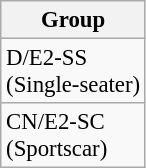<table class="wikitable" style="font-size:95%">
<tr>
<th>Group</th>
</tr>
<tr>
<td>D/E2-SS<br>(Single-seater)</td>
</tr>
<tr>
<td>CN/E2-SC<br>(Sportscar)</td>
</tr>
</table>
